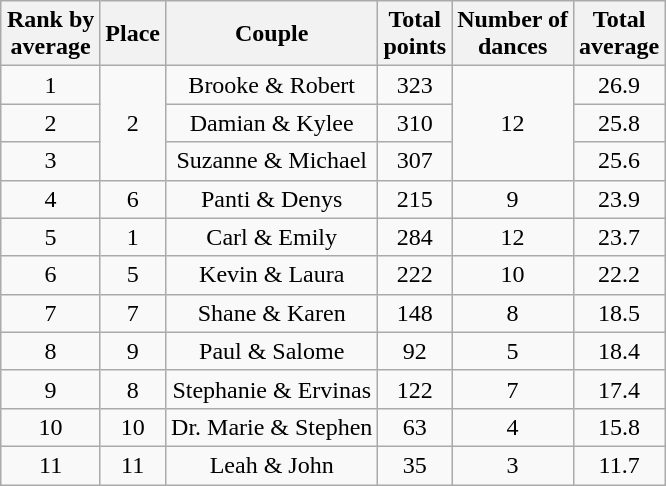<table class="wikitable sortable" style="margin:auto; text-align:center; white-space:nowrap; width:30%;">
<tr>
<th>Rank by<br>average</th>
<th>Place</th>
<th>Couple</th>
<th>Total<br>points</th>
<th>Number of<br>dances</th>
<th>Total<br>average</th>
</tr>
<tr>
<td>1</td>
<td rowspan="3">2</td>
<td>Brooke & Robert</td>
<td>323</td>
<td rowspan="3">12</td>
<td>26.9</td>
</tr>
<tr>
<td>2</td>
<td>Damian & Kylee</td>
<td>310</td>
<td>25.8</td>
</tr>
<tr>
<td>3</td>
<td>Suzanne & Michael</td>
<td>307</td>
<td>25.6</td>
</tr>
<tr>
<td>4</td>
<td>6</td>
<td>Panti & Denys</td>
<td>215</td>
<td>9</td>
<td>23.9</td>
</tr>
<tr>
<td>5</td>
<td>1</td>
<td>Carl & Emily</td>
<td>284</td>
<td>12</td>
<td>23.7</td>
</tr>
<tr>
<td>6</td>
<td>5</td>
<td>Kevin & Laura</td>
<td>222</td>
<td>10</td>
<td>22.2</td>
</tr>
<tr>
<td>7</td>
<td>7</td>
<td>Shane & Karen</td>
<td>148</td>
<td>8</td>
<td>18.5</td>
</tr>
<tr>
<td>8</td>
<td>9</td>
<td>Paul & Salome</td>
<td>92</td>
<td>5</td>
<td>18.4</td>
</tr>
<tr>
<td>9</td>
<td>8</td>
<td>Stephanie & Ervinas</td>
<td>122</td>
<td>7</td>
<td>17.4</td>
</tr>
<tr>
<td>10</td>
<td>10</td>
<td>Dr. Marie & Stephen</td>
<td>63</td>
<td>4</td>
<td>15.8</td>
</tr>
<tr>
<td>11</td>
<td>11</td>
<td>Leah & John</td>
<td>35</td>
<td>3</td>
<td>11.7</td>
</tr>
</table>
